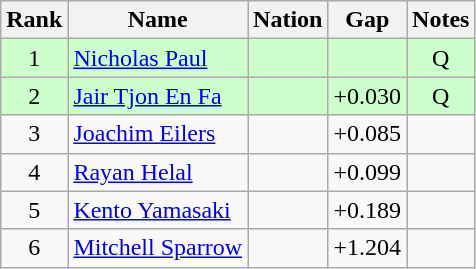<table class="wikitable sortable" style="text-align:center">
<tr>
<th>Rank</th>
<th>Name</th>
<th>Nation</th>
<th>Gap</th>
<th>Notes</th>
</tr>
<tr bgcolor=ccffcc>
<td>1</td>
<td align=left><a href='#'>Nicholas Paul</a></td>
<td align=left></td>
<td></td>
<td>Q</td>
</tr>
<tr bgcolor=ccffcc>
<td>2</td>
<td align=left><a href='#'>Jair Tjon En Fa</a></td>
<td align=left></td>
<td>+0.030</td>
<td>Q</td>
</tr>
<tr>
<td>3</td>
<td align=left><a href='#'>Joachim Eilers</a></td>
<td align=left></td>
<td>+0.085</td>
<td></td>
</tr>
<tr>
<td>4</td>
<td align=left><a href='#'>Rayan Helal</a></td>
<td align=left></td>
<td>+0.099</td>
<td></td>
</tr>
<tr>
<td>5</td>
<td align=left><a href='#'>Kento Yamasaki</a></td>
<td align=left></td>
<td>+0.189</td>
<td></td>
</tr>
<tr>
<td>6</td>
<td align=left><a href='#'>Mitchell Sparrow</a></td>
<td align=left></td>
<td>+1.204</td>
<td></td>
</tr>
</table>
